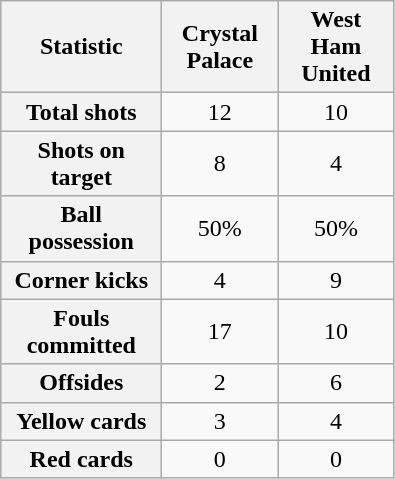<table class="wikitable plainrowheaders" style="text-align: center">
<tr>
<th scope=col width=100>Statistic</th>
<th scope=col width=70>Crystal Palace</th>
<th scope=col width=70>West Ham United</th>
</tr>
<tr>
<th scope=row>Total shots</th>
<td>12</td>
<td>10</td>
</tr>
<tr>
<th scope=row>Shots on target</th>
<td>8</td>
<td>4</td>
</tr>
<tr>
<th scope=row>Ball possession</th>
<td>50%</td>
<td>50%</td>
</tr>
<tr>
<th scope=row>Corner kicks</th>
<td>4</td>
<td>9</td>
</tr>
<tr>
<th scope=row>Fouls committed</th>
<td>17</td>
<td>10</td>
</tr>
<tr>
<th scope=row>Offsides</th>
<td>2</td>
<td>6</td>
</tr>
<tr>
<th scope=row>Yellow cards</th>
<td>3</td>
<td>4</td>
</tr>
<tr>
<th scope=row>Red cards</th>
<td>0</td>
<td>0</td>
</tr>
</table>
